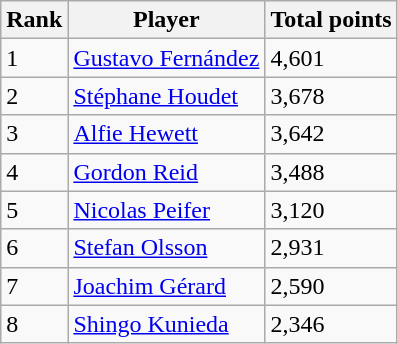<table class=wikitable text-align:center>
<tr>
<th>Rank</th>
<th>Player</th>
<th>Total points</th>
</tr>
<tr>
<td>1</td>
<td align="left"> <a href='#'>Gustavo Fernández</a></td>
<td>4,601</td>
</tr>
<tr>
<td>2</td>
<td align="left"> <a href='#'>Stéphane Houdet</a></td>
<td>3,678</td>
</tr>
<tr>
<td>3</td>
<td align="left"> <a href='#'>Alfie Hewett</a></td>
<td>3,642</td>
</tr>
<tr>
<td>4</td>
<td align="left"> <a href='#'>Gordon Reid</a></td>
<td>3,488</td>
</tr>
<tr>
<td>5</td>
<td align="left"> <a href='#'>Nicolas Peifer</a></td>
<td>3,120</td>
</tr>
<tr>
<td>6</td>
<td align="left"> <a href='#'>Stefan Olsson</a></td>
<td>2,931</td>
</tr>
<tr>
<td>7</td>
<td align="left"> <a href='#'>Joachim Gérard</a></td>
<td>2,590</td>
</tr>
<tr>
<td>8</td>
<td align="left"> <a href='#'>Shingo Kunieda</a></td>
<td>2,346</td>
</tr>
</table>
